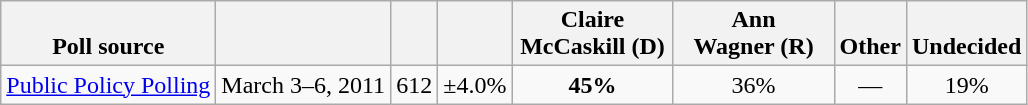<table class="wikitable" style="text-align:center">
<tr valign= bottom>
<th>Poll source</th>
<th></th>
<th></th>
<th></th>
<th style="width:100px;">Claire<br>McCaskill (D)</th>
<th style="width:100px;">Ann<br>Wagner (R)</th>
<th>Other</th>
<th>Undecided</th>
</tr>
<tr>
<td align=left><a href='#'>Public Policy Polling</a></td>
<td>March 3–6, 2011</td>
<td>612</td>
<td>±4.0%</td>
<td><strong>45%</strong></td>
<td>36%</td>
<td>—</td>
<td>19%</td>
</tr>
</table>
